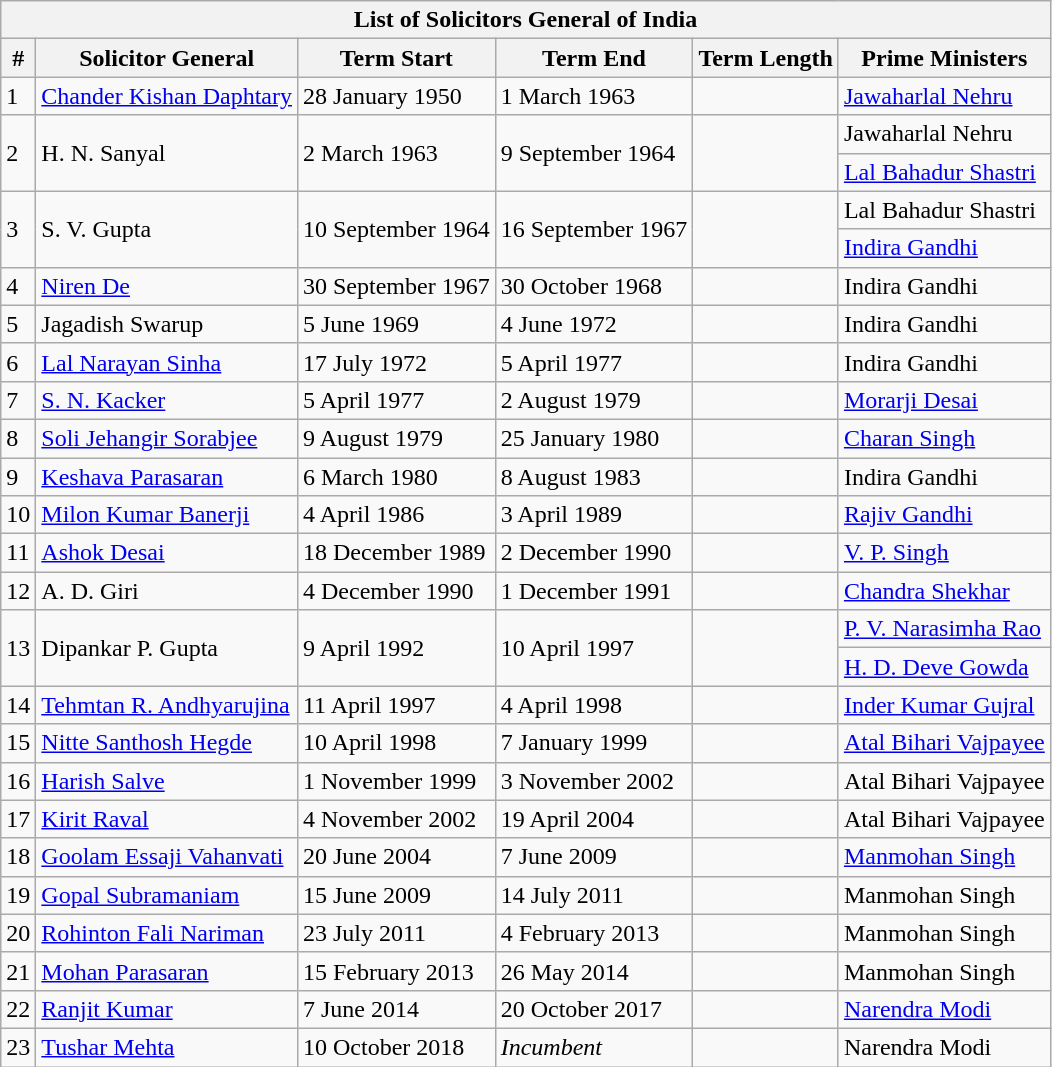<table class="wikitable">
<tr>
<th colspan="6">List of Solicitors General of India</th>
</tr>
<tr>
<th>#</th>
<th>Solicitor General</th>
<th>Term Start</th>
<th>Term End</th>
<th>Term Length</th>
<th>Prime Ministers</th>
</tr>
<tr>
<td>1</td>
<td><a href='#'>Chander Kishan Daphtary</a> <small></small></td>
<td>28 January 1950</td>
<td>1 March 1963</td>
<td></td>
<td><a href='#'>Jawaharlal Nehru</a></td>
</tr>
<tr>
<td rowspan="2">2</td>
<td rowspan="2">H. N. Sanyal</td>
<td rowspan="2">2 March 1963</td>
<td rowspan="2">9 September 1964</td>
<td rowspan="2"></td>
<td>Jawaharlal Nehru</td>
</tr>
<tr>
<td><a href='#'>Lal Bahadur Shastri</a></td>
</tr>
<tr>
<td rowspan="2">3</td>
<td rowspan="2">S. V. Gupta <small></small></td>
<td rowspan="2">10 September 1964</td>
<td rowspan="2">16 September 1967</td>
<td rowspan="2"></td>
<td>Lal Bahadur Shastri</td>
</tr>
<tr>
<td><a href='#'>Indira Gandhi</a></td>
</tr>
<tr>
<td>4</td>
<td><a href='#'>Niren De</a> <small></small></td>
<td>30 September 1967</td>
<td>30 October 1968</td>
<td></td>
<td>Indira Gandhi</td>
</tr>
<tr>
<td>5</td>
<td>Jagadish Swarup</td>
<td>5 June 1969</td>
<td>4 June 1972</td>
<td></td>
<td>Indira Gandhi</td>
</tr>
<tr>
<td>6</td>
<td><a href='#'>Lal Narayan Sinha</a></td>
<td>17 July 1972</td>
<td>5 April 1977</td>
<td></td>
<td>Indira Gandhi</td>
</tr>
<tr>
<td>7</td>
<td><a href='#'>S. N. Kacker</a></td>
<td>5 April 1977</td>
<td>2 August 1979</td>
<td></td>
<td><a href='#'>Morarji Desai</a></td>
</tr>
<tr>
<td>8</td>
<td><a href='#'>Soli Jehangir Sorabjee</a> <small></small></td>
<td>9 August 1979</td>
<td>25 January 1980</td>
<td></td>
<td><a href='#'>Charan Singh</a></td>
</tr>
<tr>
<td>9</td>
<td><a href='#'>Keshava Parasaran</a> <small></small></td>
<td>6 March 1980</td>
<td>8 August 1983</td>
<td></td>
<td>Indira Gandhi</td>
</tr>
<tr>
<td>10</td>
<td><a href='#'>Milon Kumar Banerji</a> <small></small></td>
<td>4 April 1986</td>
<td>3 April 1989</td>
<td></td>
<td><a href='#'>Rajiv Gandhi</a></td>
</tr>
<tr>
<td>11</td>
<td><a href='#'>Ashok Desai</a> <small></small></td>
<td>18 December 1989</td>
<td>2 December 1990</td>
<td></td>
<td><a href='#'>V. P. Singh</a></td>
</tr>
<tr>
<td>12</td>
<td>A. D. Giri</td>
<td>4 December 1990</td>
<td>1 December 1991</td>
<td></td>
<td><a href='#'>Chandra Shekhar</a></td>
</tr>
<tr>
<td rowspan="2">13</td>
<td rowspan="2">Dipankar P. Gupta</td>
<td rowspan="2">9 April 1992</td>
<td rowspan="2">10 April 1997</td>
<td rowspan="2"></td>
<td><a href='#'>P. V. Narasimha Rao</a></td>
</tr>
<tr>
<td><a href='#'>H. D. Deve Gowda</a></td>
</tr>
<tr>
<td>14</td>
<td><a href='#'>Tehmtan R.  Andhyarujina</a></td>
<td>11 April 1997</td>
<td>4 April 1998</td>
<td></td>
<td><a href='#'>Inder Kumar Gujral</a></td>
</tr>
<tr>
<td>15</td>
<td><a href='#'>Nitte Santhosh Hegde</a> <small></small></td>
<td>10 April 1998</td>
<td>7 January 1999</td>
<td></td>
<td><a href='#'>Atal Bihari Vajpayee</a></td>
</tr>
<tr>
<td>16</td>
<td><a href='#'>Harish Salve</a></td>
<td>1 November 1999</td>
<td>3 November 2002</td>
<td></td>
<td>Atal Bihari Vajpayee</td>
</tr>
<tr>
<td>17</td>
<td><a href='#'>Kirit Raval</a></td>
<td>4 November 2002</td>
<td>19 April 2004</td>
<td></td>
<td>Atal Bihari Vajpayee</td>
</tr>
<tr>
<td>18</td>
<td><a href='#'>Goolam Essaji Vahanvati</a> <small></small></td>
<td>20 June 2004</td>
<td>7 June 2009</td>
<td></td>
<td><a href='#'>Manmohan Singh</a></td>
</tr>
<tr>
<td>19</td>
<td><a href='#'>Gopal Subramaniam</a></td>
<td>15 June 2009</td>
<td>14 July 2011</td>
<td></td>
<td>Manmohan Singh</td>
</tr>
<tr>
<td>20</td>
<td><a href='#'>Rohinton Fali Nariman</a> <small></small></td>
<td>23 July 2011</td>
<td>4 February 2013</td>
<td></td>
<td>Manmohan Singh</td>
</tr>
<tr>
<td>21</td>
<td><a href='#'>Mohan Parasaran</a></td>
<td>15 February 2013</td>
<td>26 May 2014</td>
<td></td>
<td>Manmohan Singh</td>
</tr>
<tr>
<td>22</td>
<td><a href='#'>Ranjit Kumar</a></td>
<td>7 June 2014</td>
<td>20 October 2017</td>
<td></td>
<td><a href='#'>Narendra Modi</a></td>
</tr>
<tr>
<td>23</td>
<td><a href='#'>Tushar Mehta</a></td>
<td>10 October 2018</td>
<td><em>Incumbent</em></td>
<td></td>
<td>Narendra Modi</td>
</tr>
</table>
